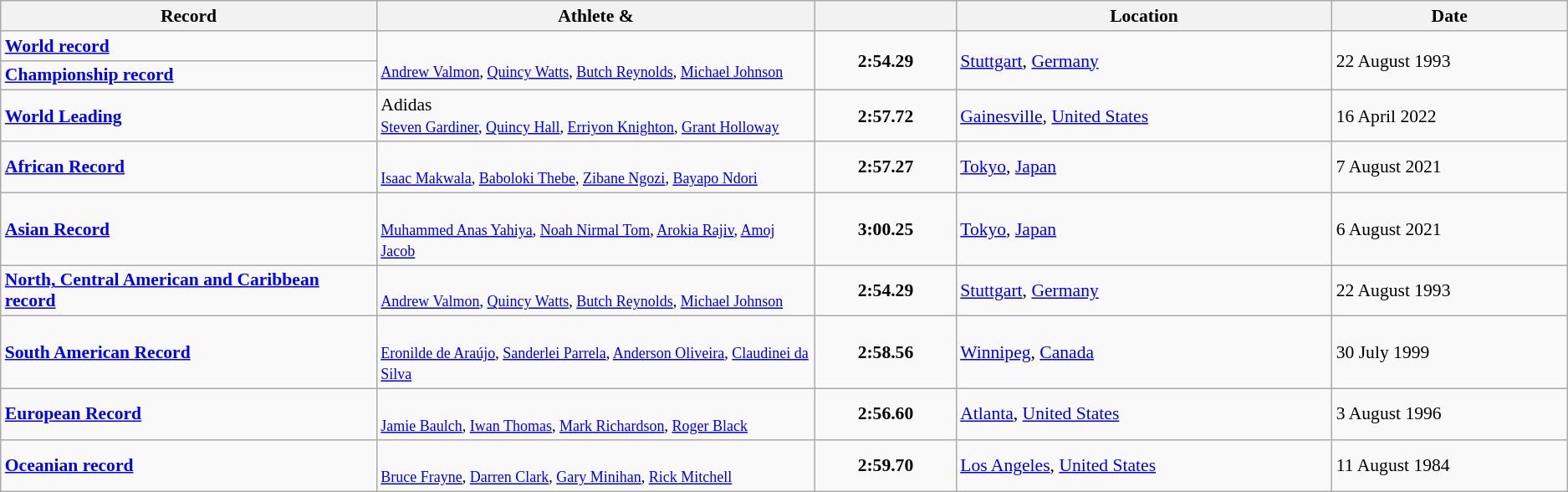<table class="wikitable" style="text-align:left; font-size:90%;">
<tr>
<th width=24% align=center>Record</th>
<th width=28% align=center>Athlete & </th>
<th width=9% align=center></th>
<th width=24% align=center>Location</th>
<th width=15% align=center>Date</th>
</tr>
<tr>
<td><strong><a href='#'>World record</a></strong></td>
<td rowspan=2><br><small><a href='#'>Andrew Valmon</a>, <a href='#'>Quincy Watts</a>, <a href='#'>Butch Reynolds</a>, <a href='#'>Michael Johnson</a></small></td>
<td align=center rowspan=2><strong>2:54.29</strong></td>
<td rowspan=2><a href='#'>Stuttgart</a>, <a href='#'>Germany</a></td>
<td rowspan=2>22 August 1993</td>
</tr>
<tr>
<td><strong><a href='#'>Championship record</a></strong></td>
</tr>
<tr>
<td><strong><a href='#'>World Leading</a></strong></td>
<td>Adidas<br><small><a href='#'>Steven Gardiner</a>, <a href='#'>Quincy Hall</a>, <a href='#'>Erriyon Knighton</a>, <a href='#'>Grant Holloway</a></small></td>
<td align=center><strong>2:57.72</strong></td>
<td><a href='#'>Gainesville</a>, <a href='#'>United States</a></td>
<td>16 April 2022</td>
</tr>
<tr>
<td><strong><a href='#'>African Record</a></strong></td>
<td><br><small><a href='#'>Isaac Makwala</a>, <a href='#'>Baboloki Thebe</a>, <a href='#'>Zibane Ngozi</a>, <a href='#'>Bayapo Ndori</a></small></td>
<td align=center><strong>2:57.27</strong></td>
<td><a href='#'>Tokyo</a>, <a href='#'>Japan</a></td>
<td>7 August 2021</td>
</tr>
<tr>
<td><strong><a href='#'>Asian Record</a></strong></td>
<td><br><small><a href='#'>Muhammed Anas Yahiya</a>, <a href='#'>Noah Nirmal Tom</a>, <a href='#'>Arokia Rajiv</a>, <a href='#'>Amoj Jacob</a></small></td>
<td align=center><strong>3:00.25</strong></td>
<td><a href='#'>Tokyo</a>, <a href='#'>Japan</a></td>
<td>6 August 2021</td>
</tr>
<tr>
<td><strong><a href='#'>North, Central American and Caribbean record</a></strong></td>
<td><br><small><a href='#'>Andrew Valmon</a>, <a href='#'>Quincy Watts</a>, <a href='#'>Butch Reynolds</a>, <a href='#'>Michael Johnson</a></small></td>
<td align=center><strong>2:54.29</strong></td>
<td><a href='#'>Stuttgart</a>, <a href='#'>Germany</a></td>
<td>22 August 1993</td>
</tr>
<tr>
<td><strong><a href='#'>South American Record</a></strong></td>
<td><br><small><a href='#'>Eronilde de Araújo</a>, <a href='#'>Sanderlei Parrela</a>, <a href='#'>Anderson Oliveira</a>, <a href='#'>Claudinei da Silva</a></small></td>
<td align=center><strong>2:58.56</strong></td>
<td><a href='#'>Winnipeg</a>, <a href='#'>Canada</a></td>
<td>30 July 1999</td>
</tr>
<tr>
<td><strong><a href='#'>European Record</a></strong></td>
<td><br><small><a href='#'>Jamie Baulch</a>, <a href='#'>Iwan Thomas</a>, <a href='#'>Mark Richardson</a>, <a href='#'>Roger Black</a></small></td>
<td align=center><strong>2:56.60</strong></td>
<td><a href='#'>Atlanta</a>, <a href='#'>United States</a></td>
<td>3 August 1996</td>
</tr>
<tr>
<td><strong><a href='#'>Oceanian record</a></strong></td>
<td><br><small><a href='#'>Bruce Frayne</a>, <a href='#'>Darren Clark</a>, <a href='#'>Gary Minihan</a>, <a href='#'>Rick Mitchell</a></small></td>
<td align=center><strong>2:59.70</strong></td>
<td><a href='#'>Los Angeles</a>, <a href='#'>United States</a></td>
<td>11 August 1984</td>
</tr>
</table>
